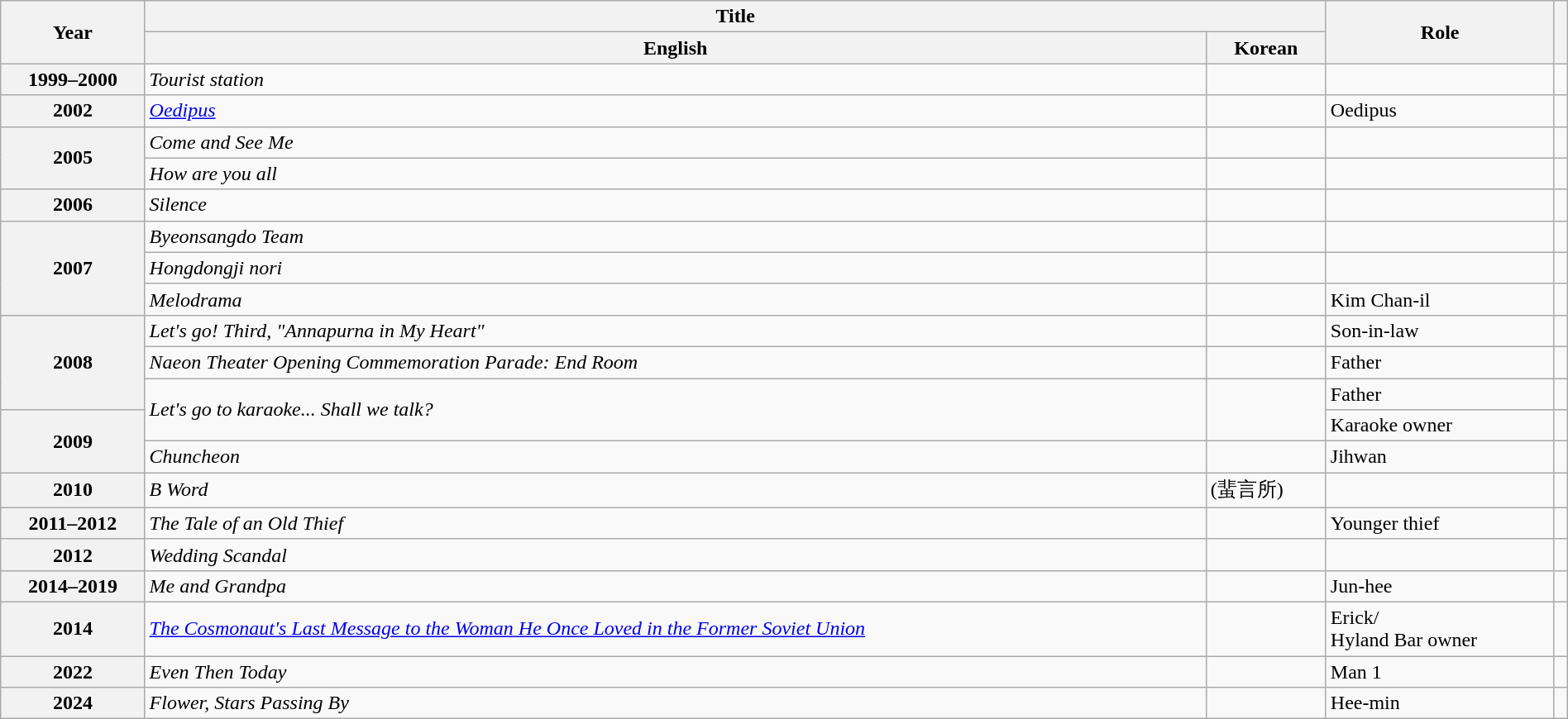<table class="wikitable sortable plainrowheaders" style="text-align:left; font-size:100%; padding:0 auto; width:100%; margin:auto">
<tr>
<th rowspan="2" scope="col">Year</th>
<th colspan="2" scope="col">Title</th>
<th rowspan="2" scope="col">Role</th>
<th rowspan="2" scope="col" class="unsortable"></th>
</tr>
<tr>
<th>English</th>
<th>Korean</th>
</tr>
<tr>
<th scope="row">1999–2000</th>
<td><em>Tourist station</em></td>
<td></td>
<td></td>
<td style="text-align:center"></td>
</tr>
<tr>
<th scope="row">2002</th>
<td><em><a href='#'>Oedipus</a></em></td>
<td></td>
<td>Oedipus</td>
<td style="text-align:center"></td>
</tr>
<tr>
<th scope="row" rowspan="2">2005</th>
<td><em>Come and See Me</em></td>
<td></td>
<td></td>
<td style="text-align:center"></td>
</tr>
<tr>
<td><em>How are you all</em></td>
<td></td>
<td></td>
<td></td>
</tr>
<tr>
<th scope="row">2006</th>
<td><em>Silence</em></td>
<td></td>
<td></td>
<td style="text-align:center"></td>
</tr>
<tr>
<th rowspan="3" scope="row">2007</th>
<td><em>Byeonsangdo Team</em></td>
<td></td>
<td></td>
<td style="text-align:center"></td>
</tr>
<tr>
<td><em>Hongdongji nori</em></td>
<td></td>
<td></td>
<td></td>
</tr>
<tr>
<td><em>Melodrama</em></td>
<td></td>
<td>Kim Chan-il</td>
<td style="text-align:center"></td>
</tr>
<tr>
<th rowspan="3" scope="row">2008</th>
<td><em>Let's go! Third, "Annapurna in My Heart"</em></td>
<td></td>
<td>Son-in-law</td>
<td style="text-align:center"></td>
</tr>
<tr>
<td><em>Naeon Theater Opening Commemoration Parade: End Room</em></td>
<td></td>
<td>Father</td>
<td style="text-align:center"></td>
</tr>
<tr>
<td rowspan="2"><em>Let's go to karaoke... Shall we talk?</em></td>
<td rowspan="2"></td>
<td>Father</td>
<td></td>
</tr>
<tr>
<th rowspan="2" scope="row">2009</th>
<td>Karaoke owner</td>
<td></td>
</tr>
<tr>
<td><em>Chuncheon</em></td>
<td></td>
<td>Jihwan</td>
<td style="text-align:center"></td>
</tr>
<tr>
<th scope="row">2010</th>
<td><em>B Word</em></td>
<td> (蜚言所)</td>
<td></td>
<td style="text-align:center"></td>
</tr>
<tr>
<th scope="row">2011–2012</th>
<td><em>The Tale of an Old Thief</em></td>
<td></td>
<td>Younger thief</td>
<td style="text-align:center"></td>
</tr>
<tr>
<th scope="row">2012</th>
<td><em>Wedding Scandal</em></td>
<td></td>
<td></td>
<td style="text-align:center"></td>
</tr>
<tr>
<th scope="row">2014–2019</th>
<td><em>Me and Grandpa</em></td>
<td></td>
<td>Jun-hee</td>
<td style="text-align:center"></td>
</tr>
<tr>
<th scope="row">2014</th>
<td><em><a href='#'>The Cosmonaut's Last Message to the Woman He Once Loved in the Former Soviet Union</a></em></td>
<td></td>
<td>Erick/<br>Hyland Bar owner</td>
<td style="text-align:center"></td>
</tr>
<tr>
<th scope="row">2022</th>
<td><em>Even Then Today</em></td>
<td></td>
<td>Man 1</td>
<td style="text-align:center"></td>
</tr>
<tr>
<th scope="row">2024</th>
<td><em>Flower, Stars Passing By</em></td>
<td></td>
<td>Hee-min</td>
<td style="text-align:center"></td>
</tr>
</table>
